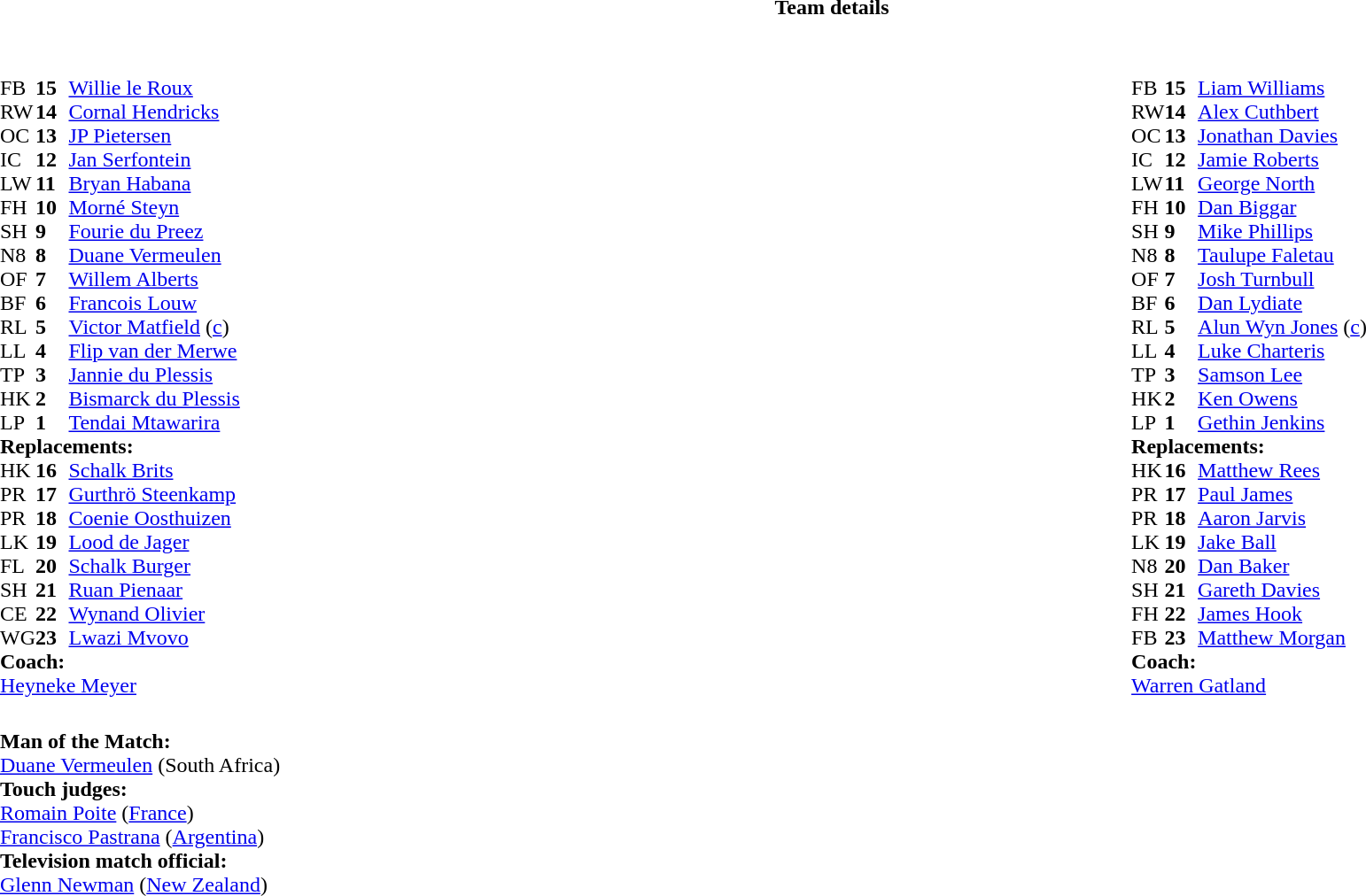<table border="0" width="100%" class="collapsible collapsed">
<tr>
<th>Team details</th>
</tr>
<tr>
<td><br><table style="width:100%;">
<tr>
<td style="vertical-align:top; width:50%"><br><table cellspacing="0" cellpadding="0">
<tr>
<th width="25"></th>
<th width="25"></th>
</tr>
<tr>
<td>FB</td>
<td><strong>15</strong></td>
<td><a href='#'>Willie le Roux</a></td>
</tr>
<tr>
<td>RW</td>
<td><strong>14</strong></td>
<td><a href='#'>Cornal Hendricks</a></td>
</tr>
<tr>
<td>OC</td>
<td><strong>13</strong></td>
<td><a href='#'>JP Pietersen</a></td>
</tr>
<tr>
<td>IC</td>
<td><strong>12</strong></td>
<td><a href='#'>Jan Serfontein</a></td>
<td></td>
<td></td>
</tr>
<tr>
<td>LW</td>
<td><strong>11</strong></td>
<td><a href='#'>Bryan Habana</a></td>
</tr>
<tr>
<td>FH</td>
<td><strong>10</strong></td>
<td><a href='#'>Morné Steyn</a></td>
<td></td>
<td colspan=2></td>
</tr>
<tr>
<td>SH</td>
<td><strong>9</strong></td>
<td><a href='#'>Fourie du Preez</a></td>
</tr>
<tr>
<td>N8</td>
<td><strong>8</strong></td>
<td><a href='#'>Duane Vermeulen</a></td>
</tr>
<tr>
<td>OF</td>
<td><strong>7</strong></td>
<td><a href='#'>Willem Alberts</a></td>
<td></td>
<td></td>
</tr>
<tr>
<td>BF</td>
<td><strong>6</strong></td>
<td><a href='#'>Francois Louw</a></td>
</tr>
<tr>
<td>RL</td>
<td><strong>5</strong></td>
<td><a href='#'>Victor Matfield</a> (<a href='#'>c</a>)</td>
</tr>
<tr>
<td>LL</td>
<td><strong>4</strong></td>
<td><a href='#'>Flip van der Merwe</a></td>
<td></td>
<td colspan=2></td>
</tr>
<tr>
<td>TP</td>
<td><strong>3</strong></td>
<td><a href='#'>Jannie du Plessis</a></td>
<td></td>
<td></td>
</tr>
<tr>
<td>HK</td>
<td><strong>2</strong></td>
<td><a href='#'>Bismarck du Plessis</a></td>
<td></td>
<td></td>
</tr>
<tr>
<td>LP</td>
<td><strong>1</strong></td>
<td><a href='#'>Tendai Mtawarira</a></td>
<td></td>
<td></td>
</tr>
<tr>
<td colspan=3><strong>Replacements:</strong></td>
</tr>
<tr>
<td>HK</td>
<td><strong>16</strong></td>
<td><a href='#'>Schalk Brits</a></td>
<td></td>
<td></td>
</tr>
<tr>
<td>PR</td>
<td><strong>17</strong></td>
<td><a href='#'>Gurthrö Steenkamp</a></td>
<td></td>
<td></td>
</tr>
<tr>
<td>PR</td>
<td><strong>18</strong></td>
<td><a href='#'>Coenie Oosthuizen</a></td>
<td></td>
<td></td>
</tr>
<tr>
<td>LK</td>
<td><strong>19</strong></td>
<td><a href='#'>Lood de Jager</a></td>
<td></td>
<td></td>
<td></td>
</tr>
<tr>
<td>FL</td>
<td><strong>20</strong></td>
<td><a href='#'>Schalk Burger</a></td>
<td></td>
<td></td>
</tr>
<tr>
<td>SH</td>
<td><strong>21</strong></td>
<td><a href='#'>Ruan Pienaar</a></td>
<td></td>
<td></td>
<td></td>
</tr>
<tr>
<td>CE</td>
<td><strong>22</strong></td>
<td><a href='#'>Wynand Olivier</a></td>
<td></td>
<td></td>
</tr>
<tr>
<td>WG</td>
<td><strong>23</strong></td>
<td><a href='#'>Lwazi Mvovo</a></td>
</tr>
<tr>
<td colspan=3><strong>Coach:</strong></td>
</tr>
<tr>
<td colspan="4"> <a href='#'>Heyneke Meyer</a></td>
</tr>
</table>
</td>
<td style="vertical-align:top; width:50%"><br><table cellspacing="0" cellpadding="0" style="margin:auto">
<tr>
<th width="25"></th>
<th width="25"></th>
</tr>
<tr>
<td>FB</td>
<td><strong>15</strong></td>
<td><a href='#'>Liam Williams</a></td>
</tr>
<tr>
<td>RW</td>
<td><strong>14</strong></td>
<td><a href='#'>Alex Cuthbert</a></td>
</tr>
<tr>
<td>OC</td>
<td><strong>13</strong></td>
<td><a href='#'>Jonathan Davies</a></td>
</tr>
<tr>
<td>IC</td>
<td><strong>12</strong></td>
<td><a href='#'>Jamie Roberts</a></td>
</tr>
<tr>
<td>LW</td>
<td><strong>11</strong></td>
<td><a href='#'>George North</a></td>
</tr>
<tr>
<td>FH</td>
<td><strong>10</strong></td>
<td><a href='#'>Dan Biggar</a></td>
<td></td>
</tr>
<tr>
<td>SH</td>
<td><strong>9</strong></td>
<td><a href='#'>Mike Phillips</a></td>
</tr>
<tr>
<td>N8</td>
<td><strong>8</strong></td>
<td><a href='#'>Taulupe Faletau</a></td>
</tr>
<tr>
<td>OF</td>
<td><strong>7</strong></td>
<td><a href='#'>Josh Turnbull</a></td>
</tr>
<tr>
<td>BF</td>
<td><strong>6</strong></td>
<td><a href='#'>Dan Lydiate</a></td>
</tr>
<tr>
<td>RL</td>
<td><strong>5</strong></td>
<td><a href='#'>Alun Wyn Jones</a> (<a href='#'>c</a>)</td>
</tr>
<tr>
<td>LL</td>
<td><strong>4</strong></td>
<td><a href='#'>Luke Charteris</a></td>
<td></td>
<td></td>
</tr>
<tr>
<td>TP</td>
<td><strong>3</strong></td>
<td><a href='#'>Samson Lee</a></td>
<td></td>
<td></td>
</tr>
<tr>
<td>HK</td>
<td><strong>2</strong></td>
<td><a href='#'>Ken Owens</a></td>
<td></td>
<td></td>
</tr>
<tr>
<td>LP</td>
<td><strong>1</strong></td>
<td><a href='#'>Gethin Jenkins</a></td>
<td></td>
<td></td>
</tr>
<tr>
<td colspan=3><strong>Replacements:</strong></td>
</tr>
<tr>
<td>HK</td>
<td><strong>16</strong></td>
<td><a href='#'>Matthew Rees</a></td>
<td></td>
<td></td>
</tr>
<tr>
<td>PR</td>
<td><strong>17</strong></td>
<td><a href='#'>Paul James</a></td>
<td></td>
<td></td>
</tr>
<tr>
<td>PR</td>
<td><strong>18</strong></td>
<td><a href='#'>Aaron Jarvis</a></td>
<td></td>
<td></td>
</tr>
<tr>
<td>LK</td>
<td><strong>19</strong></td>
<td><a href='#'>Jake Ball</a></td>
<td></td>
<td></td>
</tr>
<tr>
<td>N8</td>
<td><strong>20</strong></td>
<td><a href='#'>Dan Baker</a></td>
</tr>
<tr>
<td>SH</td>
<td><strong>21</strong></td>
<td><a href='#'>Gareth Davies</a></td>
</tr>
<tr>
<td>FH</td>
<td><strong>22</strong></td>
<td><a href='#'>James Hook</a></td>
</tr>
<tr>
<td>FB</td>
<td><strong>23</strong></td>
<td><a href='#'>Matthew Morgan</a></td>
</tr>
<tr>
<td colspan=3><strong>Coach:</strong></td>
</tr>
<tr>
<td colspan="4"> <a href='#'>Warren Gatland</a></td>
</tr>
</table>
</td>
</tr>
</table>
<table style="width:100%">
<tr>
<td><br><strong>Man of the Match:</strong>
<br><a href='#'>Duane Vermeulen</a> (South Africa)<br><strong>Touch judges:</strong>
<br><a href='#'>Romain Poite</a> (<a href='#'>France</a>)
<br><a href='#'>Francisco Pastrana</a> (<a href='#'>Argentina</a>)
<br><strong>Television match official:</strong>
<br><a href='#'>Glenn Newman</a> (<a href='#'>New Zealand</a>)</td>
</tr>
</table>
</td>
</tr>
</table>
